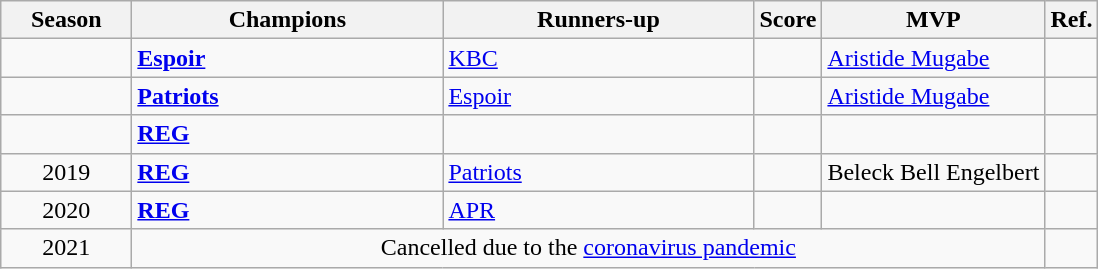<table class="wikitable" style="text-align:left">
<tr>
<th scope="col" width=80>Season</th>
<th scope="col" width=200>Champions</th>
<th scope="col"width=200>Runners-up</th>
<th>Score</th>
<th>MVP</th>
<th>Ref.</th>
</tr>
<tr>
<td></td>
<td><a href='#'><strong>Espoir</strong></a></td>
<td><a href='#'>KBC</a></td>
<td></td>
<td><a href='#'>Aristide Mugabe</a></td>
<td></td>
</tr>
<tr>
<td></td>
<td><a href='#'><strong>Patriots</strong></a></td>
<td><a href='#'>Espoir</a></td>
<td></td>
<td><a href='#'>Aristide Mugabe</a></td>
<td></td>
</tr>
<tr>
<td></td>
<td><strong><a href='#'>REG</a></strong></td>
<td></td>
<td></td>
<td></td>
<td></td>
</tr>
<tr>
<td align="center">2019</td>
<td><strong><a href='#'>REG</a></strong></td>
<td><a href='#'>Patriots</a></td>
<td></td>
<td>Beleck Bell Engelbert</td>
<td></td>
</tr>
<tr>
<td align="center">2020</td>
<td><strong><a href='#'>REG</a></strong></td>
<td><a href='#'>APR</a></td>
<td></td>
<td></td>
<td></td>
</tr>
<tr>
<td align="center">2021</td>
<td colspan="4" align="center">Cancelled due to the <a href='#'>coronavirus pandemic</a></td>
<td></td>
</tr>
</table>
